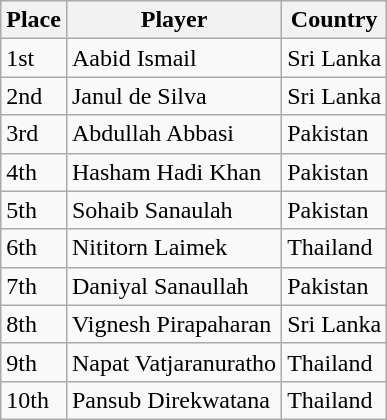<table class="wikitable">
<tr>
<th>Place</th>
<th>Player</th>
<th>Country</th>
</tr>
<tr>
<td>1st</td>
<td>Aabid Ismail</td>
<td>Sri Lanka</td>
</tr>
<tr>
<td>2nd</td>
<td>Janul de Silva</td>
<td>Sri Lanka</td>
</tr>
<tr>
<td>3rd</td>
<td>Abdullah Abbasi</td>
<td>Pakistan</td>
</tr>
<tr>
<td>4th</td>
<td>Hasham Hadi Khan</td>
<td>Pakistan</td>
</tr>
<tr>
<td>5th</td>
<td>Sohaib Sanaulah</td>
<td>Pakistan</td>
</tr>
<tr>
<td>6th</td>
<td>Nititorn Laimek</td>
<td>Thailand</td>
</tr>
<tr>
<td>7th</td>
<td>Daniyal Sanaullah</td>
<td>Pakistan</td>
</tr>
<tr>
<td>8th</td>
<td>Vignesh Pirapaharan</td>
<td>Sri Lanka</td>
</tr>
<tr>
<td>9th</td>
<td>Napat Vatjaranuratho</td>
<td>Thailand</td>
</tr>
<tr>
<td>10th</td>
<td>Pansub Direkwatana</td>
<td>Thailand</td>
</tr>
</table>
